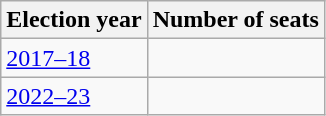<table class="wikitable">
<tr>
<th>Election year</th>
<th>Number of seats</th>
</tr>
<tr>
<td><a href='#'>2017–18</a></td>
<td></td>
</tr>
<tr>
<td><a href='#'>2022–23</a></td>
<td></td>
</tr>
</table>
